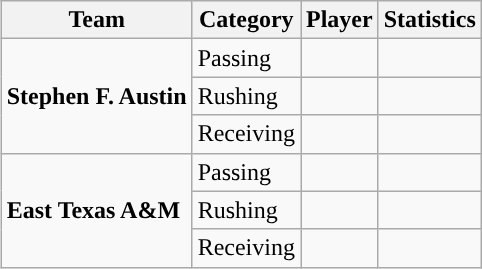<table class="wikitable" style="float: right;">
<tr>
<th>Team</th>
<th>Category</th>
<th>Player</th>
<th>Statistics</th>
</tr>
<tr>
<td rowspan=3><strong>Stephen F. Austin</strong></td>
<td>Passing</td>
<td></td>
<td></td>
</tr>
<tr>
<td>Rushing</td>
<td></td>
<td></td>
</tr>
<tr>
<td>Receiving</td>
<td></td>
<td></td>
</tr>
<tr>
<td rowspan=3><strong>East Texas A&M</strong></td>
<td>Passing</td>
<td></td>
<td></td>
</tr>
<tr>
<td>Rushing</td>
<td></td>
<td></td>
</tr>
<tr>
<td>Receiving</td>
<td></td>
<td></td>
</tr>
</table>
